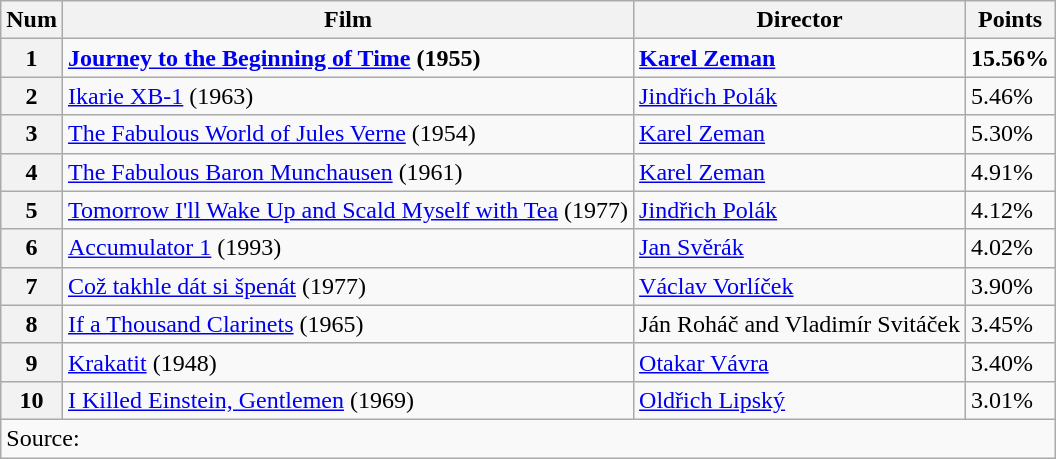<table class="wikitable">
<tr>
<th>Num</th>
<th>Film</th>
<th>Director</th>
<th>Points</th>
</tr>
<tr>
<th><strong>1</strong></th>
<td><strong><a href='#'>Journey to the Beginning of Time</a> (1955)</strong></td>
<td><strong><a href='#'>Karel Zeman</a></strong></td>
<td><strong>15.56%</strong></td>
</tr>
<tr>
<th>2</th>
<td><a href='#'>Ikarie XB-1</a> (1963)</td>
<td><a href='#'>Jindřich Polák</a></td>
<td>5.46%</td>
</tr>
<tr>
<th>3</th>
<td><a href='#'>The Fabulous World of Jules Verne</a> (1954)</td>
<td><a href='#'>Karel Zeman</a></td>
<td>5.30%</td>
</tr>
<tr>
<th>4</th>
<td><a href='#'>The Fabulous Baron Munchausen</a> (1961)</td>
<td><a href='#'>Karel Zeman</a></td>
<td>4.91%</td>
</tr>
<tr>
<th>5</th>
<td><a href='#'>Tomorrow I'll Wake Up and Scald Myself with Tea</a> (1977)</td>
<td><a href='#'>Jindřich Polák</a></td>
<td>4.12%</td>
</tr>
<tr>
<th>6</th>
<td><a href='#'>Accumulator 1</a> (1993)</td>
<td><a href='#'>Jan Svěrák</a></td>
<td>4.02%</td>
</tr>
<tr>
<th>7</th>
<td><a href='#'>Což takhle dát si špenát</a> (1977)</td>
<td><a href='#'>Václav Vorlíček</a></td>
<td>3.90%</td>
</tr>
<tr>
<th>8</th>
<td><a href='#'>If a Thousand Clarinets</a> (1965)</td>
<td>Ján Roháč and Vladimír Svitáček</td>
<td>3.45%</td>
</tr>
<tr>
<th>9</th>
<td><a href='#'>Krakatit</a> (1948)</td>
<td><a href='#'>Otakar Vávra</a></td>
<td>3.40%</td>
</tr>
<tr>
<th>10</th>
<td><a href='#'>I Killed Einstein, Gentlemen</a> (1969)</td>
<td><a href='#'>Oldřich Lipský</a></td>
<td>3.01%</td>
</tr>
<tr>
<td colspan="4">Source:</td>
</tr>
</table>
